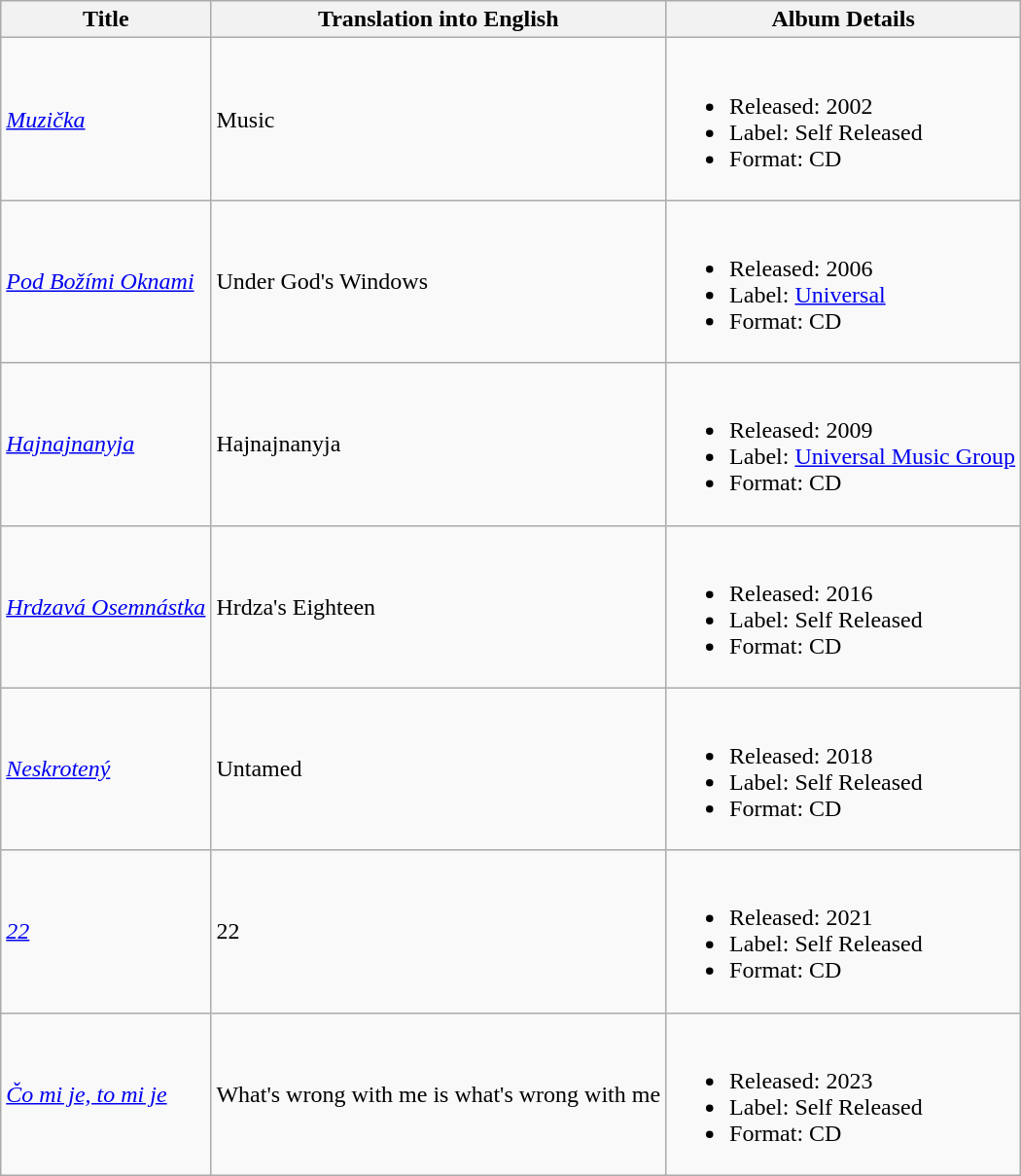<table class="wikitable">
<tr>
<th>Title</th>
<th>Translation into English</th>
<th>Album Details</th>
</tr>
<tr>
<td><em><a href='#'>Muzička</a></em></td>
<td>Music</td>
<td><br><ul><li>Released: 2002</li><li>Label: Self Released</li><li>Format: CD</li></ul></td>
</tr>
<tr>
<td><em><a href='#'>Pod Božími Oknami</a></em></td>
<td>Under God's Windows</td>
<td><br><ul><li>Released: 2006</li><li>Label: <a href='#'>Universal</a></li><li>Format: CD</li></ul></td>
</tr>
<tr>
<td><em><a href='#'>Hajnajnanyja</a></em></td>
<td>Hajnajnanyja</td>
<td><br><ul><li>Released: 2009</li><li>Label: <a href='#'>Universal Music Group</a></li><li>Format: CD</li></ul></td>
</tr>
<tr>
<td><em><a href='#'>Hrdzavá Osemnástka</a></em></td>
<td>Hrdza's Eighteen</td>
<td><br><ul><li>Released: 2016</li><li>Label: Self Released</li><li>Format: CD</li></ul></td>
</tr>
<tr>
<td><em><a href='#'>Neskrotený</a></em></td>
<td>Untamed</td>
<td><br><ul><li>Released: 2018</li><li>Label: Self Released</li><li>Format: CD</li></ul></td>
</tr>
<tr>
<td><a href='#'><em>22</em></a></td>
<td>22</td>
<td><br><ul><li>Released: 2021</li><li>Label: Self Released</li><li>Format: CD</li></ul></td>
</tr>
<tr>
<td><em><a href='#'>Čo mi je, to mi je</a></em></td>
<td>What's wrong with me is what's wrong with me</td>
<td><br><ul><li>Released: 2023</li><li>Label: Self Released</li><li>Format: CD</li></ul></td>
</tr>
</table>
